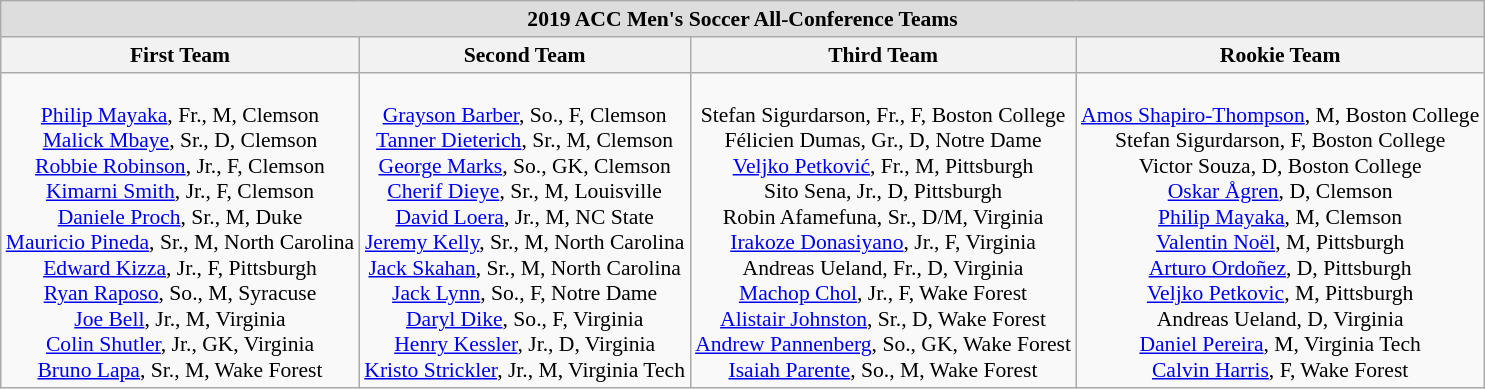<table class="wikitable" style="white-space:nowrap; font-size:90%;">
<tr>
<td colspan="7" style="text-align:center; background:#ddd;"><strong>2019 ACC Men's Soccer All-Conference Teams</strong></td>
</tr>
<tr>
<th>First Team</th>
<th>Second Team</th>
<th>Third Team</th>
<th>Rookie Team</th>
</tr>
<tr>
<td align="center"><br><a href='#'>Philip Mayaka</a>, Fr., M, Clemson<br>
<a href='#'>Malick Mbaye</a>, Sr., D, Clemson<br>
<a href='#'>Robbie Robinson</a>, Jr., F, Clemson<br>
<a href='#'>Kimarni Smith</a>, Jr., F, Clemson<br>
<a href='#'>Daniele Proch</a>, Sr., M, Duke<br>
<a href='#'>Mauricio Pineda</a>, Sr., M, North Carolina<br>
<a href='#'>Edward Kizza</a>, Jr., F, Pittsburgh<br>
<a href='#'>Ryan Raposo</a>, So., M, Syracuse<br>
<a href='#'>Joe Bell</a>, Jr., M, Virginia<br>
<a href='#'>Colin Shutler</a>, Jr., GK, Virginia<br>
<a href='#'>Bruno Lapa</a>, Sr., M, Wake Forest<br></td>
<td align="center"><br><a href='#'>Grayson Barber</a>, So., F, Clemson<br>
<a href='#'>Tanner Dieterich</a>, Sr., M, Clemson<br>
<a href='#'>George Marks</a>, So., GK, Clemson<br>
<a href='#'>Cherif Dieye</a>, Sr., M, Louisville<br>
<a href='#'>David Loera</a>, Jr., M, NC State<br>
<a href='#'>Jeremy Kelly</a>, Sr., M, North Carolina<br>
<a href='#'>Jack Skahan</a>, Sr., M, North Carolina<br>
<a href='#'>Jack Lynn</a>, So., F, Notre Dame<br>
<a href='#'>Daryl Dike</a>, So., F, Virginia<br>
<a href='#'>Henry Kessler</a>, Jr., D, Virginia<br>
<a href='#'>Kristo Strickler</a>, Jr., M, Virginia Tech<br></td>
<td align="center"><br>Stefan Sigurdarson, Fr., F, Boston College<br>
Félicien Dumas, Gr., D, Notre Dame<br>
<a href='#'>Veljko Petković</a>, Fr., M, Pittsburgh<br>
Sito Sena, Jr., D, Pittsburgh<br>
Robin Afamefuna, Sr., D/M, Virginia<br>
<a href='#'>Irakoze Donasiyano</a>, Jr., F, Virginia<br>
Andreas Ueland, Fr., D, Virginia<br>
<a href='#'>Machop Chol</a>, Jr., F, Wake Forest<br>
<a href='#'>Alistair Johnston</a>, Sr., D, Wake Forest<br>
<a href='#'>Andrew Pannenberg</a>, So., GK, Wake Forest<br>
<a href='#'>Isaiah Parente</a>, So., M, Wake Forest<br></td>
<td align="center"><br><a href='#'>Amos Shapiro-Thompson</a>, M, Boston College<br>
Stefan Sigurdarson, F, Boston College<br>
Victor Souza, D, Boston College<br>
<a href='#'>Oskar Ågren</a>, D, Clemson<br>
<a href='#'>Philip Mayaka</a>, M, Clemson<br>
<a href='#'>Valentin Noël</a>, M, Pittsburgh<br>
<a href='#'>Arturo Ordoñez</a>, D, Pittsburgh<br>
<a href='#'>Veljko Petkovic</a>, M, Pittsburgh<br>
Andreas Ueland, D, Virginia<br>
<a href='#'>Daniel Pereira</a>, M, Virginia Tech<br>
<a href='#'>Calvin Harris</a>, F, Wake Forest<br></td>
</tr>
</table>
